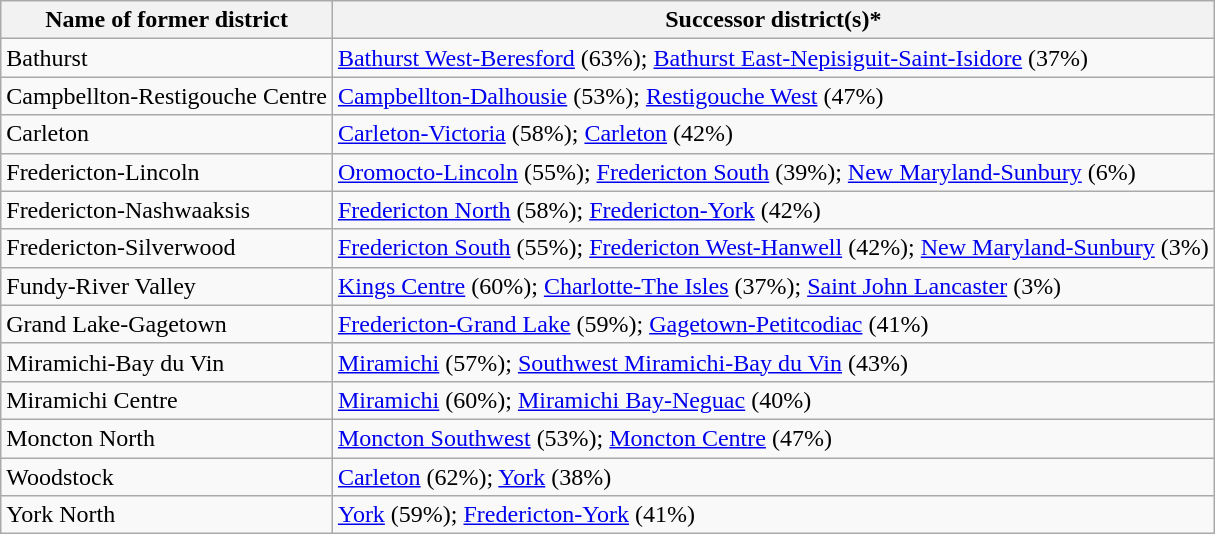<table class="wikitable">
<tr>
<th>Name of former district</th>
<th>Successor district(s)*</th>
</tr>
<tr>
<td>Bathurst</td>
<td><a href='#'>Bathurst West-Beresford</a> (63%); <a href='#'>Bathurst East-Nepisiguit-Saint-Isidore</a> (37%)</td>
</tr>
<tr>
<td>Campbellton-Restigouche Centre</td>
<td><a href='#'>Campbellton-Dalhousie</a> (53%); <a href='#'>Restigouche West</a> (47%)</td>
</tr>
<tr>
<td>Carleton</td>
<td><a href='#'>Carleton-Victoria</a> (58%); <a href='#'>Carleton</a> (42%)</td>
</tr>
<tr>
<td>Fredericton-Lincoln</td>
<td><a href='#'>Oromocto-Lincoln</a> (55%); <a href='#'>Fredericton South</a> (39%); <a href='#'>New Maryland-Sunbury</a> (6%)</td>
</tr>
<tr>
<td>Fredericton-Nashwaaksis</td>
<td><a href='#'>Fredericton North</a> (58%); <a href='#'>Fredericton-York</a> (42%)</td>
</tr>
<tr>
<td>Fredericton-Silverwood</td>
<td><a href='#'>Fredericton South</a> (55%); <a href='#'>Fredericton West-Hanwell</a> (42%); <a href='#'>New Maryland-Sunbury</a> (3%)</td>
</tr>
<tr>
<td>Fundy-River Valley</td>
<td><a href='#'>Kings Centre</a> (60%); <a href='#'>Charlotte-The Isles</a> (37%); <a href='#'>Saint John Lancaster</a> (3%)</td>
</tr>
<tr>
<td>Grand Lake-Gagetown</td>
<td><a href='#'>Fredericton-Grand Lake</a> (59%); <a href='#'>Gagetown-Petitcodiac</a> (41%)</td>
</tr>
<tr>
<td>Miramichi-Bay du Vin</td>
<td><a href='#'>Miramichi</a> (57%); <a href='#'>Southwest Miramichi-Bay du Vin</a> (43%)</td>
</tr>
<tr>
<td>Miramichi Centre</td>
<td><a href='#'>Miramichi</a> (60%); <a href='#'>Miramichi Bay-Neguac</a> (40%)</td>
</tr>
<tr>
<td>Moncton North</td>
<td><a href='#'>Moncton Southwest</a> (53%); <a href='#'>Moncton Centre</a> (47%)</td>
</tr>
<tr>
<td>Woodstock</td>
<td><a href='#'>Carleton</a> (62%); <a href='#'>York</a> (38%)</td>
</tr>
<tr>
<td>York North</td>
<td><a href='#'>York</a> (59%); <a href='#'>Fredericton-York</a> (41%)</td>
</tr>
</table>
